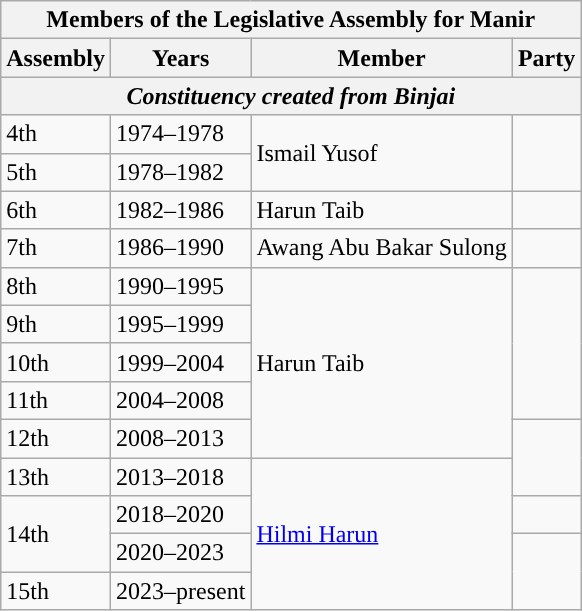<table class=wikitable>
<tr>
<th colspan=4>Members of the Legislative Assembly for Manir</th>
</tr>
<tr>
<th>Assembly</th>
<th>Years</th>
<th>Member</th>
<th>Party</th>
</tr>
<tr>
<th colspan=4 align=center><em>Constituency created from Binjai</em></th>
</tr>
<tr>
<td>4th</td>
<td>1974–1978</td>
<td rowspan=2>Ismail Yusof</td>
<td rowspan=2></td>
</tr>
<tr>
<td>5th</td>
<td>1978–1982</td>
</tr>
<tr>
<td>6th</td>
<td>1982–1986</td>
<td>Harun Taib</td>
<td></td>
</tr>
<tr>
<td>7th</td>
<td>1986–1990</td>
<td>Awang Abu Bakar Sulong</td>
<td></td>
</tr>
<tr>
<td>8th</td>
<td>1990–1995</td>
<td rowspan=5>Harun Taib</td>
<td rowspan=4></td>
</tr>
<tr>
<td>9th</td>
<td>1995–1999</td>
</tr>
<tr>
<td>10th</td>
<td>1999–2004</td>
</tr>
<tr>
<td>11th</td>
<td>2004–2008</td>
</tr>
<tr>
<td>12th</td>
<td>2008–2013</td>
<td rowspan=2></td>
</tr>
<tr>
<td>13th</td>
<td>2013–2018</td>
<td rowspan=4><a href='#'>Hilmi Harun</a></td>
</tr>
<tr>
<td rowspan=2>14th</td>
<td>2018–2020</td>
<td></td>
</tr>
<tr>
<td>2020–2023</td>
<td rowspan="2"></td>
</tr>
<tr>
<td>15th</td>
<td>2023–present</td>
</tr>
</table>
